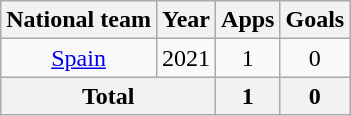<table class="wikitable" style="text-align: center;">
<tr>
<th>National team</th>
<th>Year</th>
<th>Apps</th>
<th>Goals</th>
</tr>
<tr>
<td rowspan="1"><a href='#'>Spain</a></td>
<td>2021</td>
<td>1</td>
<td>0</td>
</tr>
<tr>
<th colspan="2">Total</th>
<th>1</th>
<th>0</th>
</tr>
</table>
